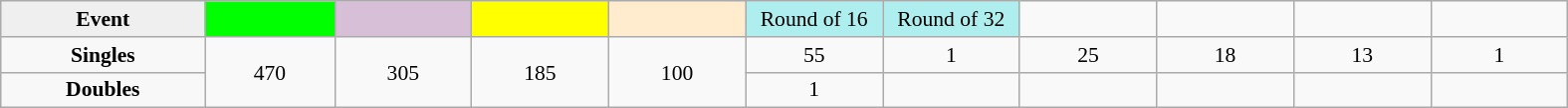<table class=wikitable style=font-size:90%;text-align:center>
<tr>
<td style="width:130px; background:#efefef;"><strong>Event</strong></td>
<td style="width:80px; background:lime;"></td>
<td style="width:85px; background:thistle;"></td>
<td style="width:85px; background:#ff0;"></td>
<td style="width:85px; background:#ffebcd;"></td>
<td style="width:85px; background:#afeeee;">Round of 16</td>
<td style="width:85px; background:#afeeee;">Round of 32</td>
<td width=85></td>
<td width=85></td>
<td width=85></td>
<td width=85></td>
</tr>
<tr>
<th style="background:#f8f8f8;">Singles</th>
<td rowspan=2>470</td>
<td rowspan=2>305</td>
<td rowspan=2>185</td>
<td rowspan=2>100</td>
<td>55</td>
<td>1</td>
<td>25</td>
<td>18</td>
<td>13</td>
<td>1</td>
</tr>
<tr>
<th style="background:#f8f8f8;">Doubles</th>
<td>1</td>
<td></td>
<td></td>
<td></td>
<td></td>
<td></td>
</tr>
</table>
